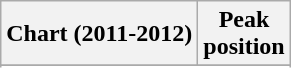<table class="wikitable">
<tr>
<th align="center">Chart (2011-2012)</th>
<th align="center">Peak<br>position</th>
</tr>
<tr>
</tr>
<tr>
</tr>
<tr>
</tr>
<tr>
</tr>
</table>
